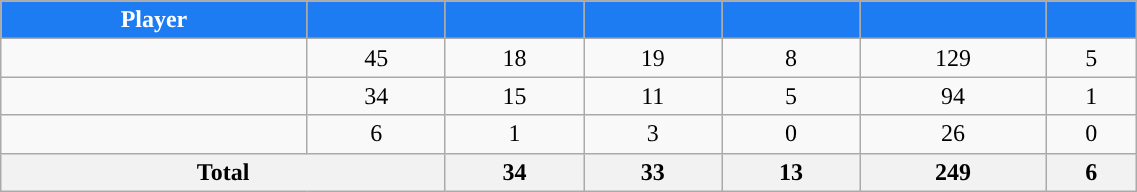<table class="wikitable sortable" style="width:60%; text-align:center;">
<tr>
<th style="color:white; background:#1D7CF2; ">Player</th>
<th style="color:white; background:#1D7CF2; "></th>
<th style="color:white; background:#1D7CF2; "></th>
<th style="color:white; background:#1D7CF2; "></th>
<th style="color:white; background:#1D7CF2; "></th>
<th style="color:white; background:#1D7CF2; "></th>
<th style="color:white; background:#1D7CF2; "></th>
</tr>
<tr>
<td></td>
<td>45</td>
<td>18</td>
<td>19</td>
<td>8</td>
<td>129</td>
<td>5</td>
</tr>
<tr>
<td></td>
<td>34</td>
<td>15</td>
<td>11</td>
<td>5</td>
<td>94</td>
<td>1</td>
</tr>
<tr>
<td></td>
<td>6</td>
<td>1</td>
<td>3</td>
<td>0</td>
<td>26</td>
<td>0</td>
</tr>
<tr class="sortbottom">
<th colspan=2>Total</th>
<th>34</th>
<th>33</th>
<th>13</th>
<th>249</th>
<th>6</th>
</tr>
</table>
